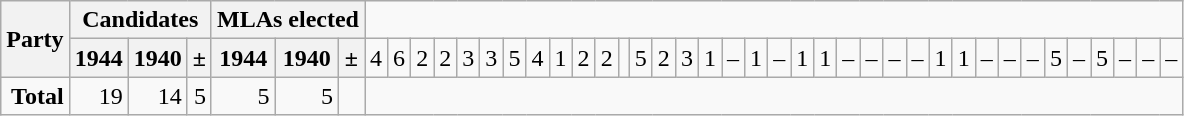<table class="wikitable" style="text-align:right;">
<tr>
<th colspan="2" rowspan="2">Party</th>
<th colspan="3">Candidates</th>
<th colspan="3">MLAs elected</th>
</tr>
<tr>
<th>1944</th>
<th>1940</th>
<th>±</th>
<th>1944</th>
<th>1940</th>
<th>±<br></th>
<td>4</td>
<td>6</td>
<td>2</td>
<td>2</td>
<td>3</td>
<td>3<br></td>
<td>5</td>
<td>4</td>
<td>1</td>
<td>2</td>
<td>2</td>
<td><br></td>
<td>5</td>
<td>2</td>
<td>3</td>
<td>1</td>
<td>–</td>
<td>1<br></td>
<td>–</td>
<td>1</td>
<td>1</td>
<td>–</td>
<td>–</td>
<td>–<br></td>
<td>–</td>
<td>1</td>
<td>1</td>
<td>–</td>
<td>–</td>
<td>–<br></td>
<td>5</td>
<td>–</td>
<td>5</td>
<td>–</td>
<td>–</td>
<td>–</td>
</tr>
<tr>
<td colspan="2"><strong>Total</strong></td>
<td>19</td>
<td>14</td>
<td>5</td>
<td>5</td>
<td>5</td>
<td></td>
</tr>
</table>
